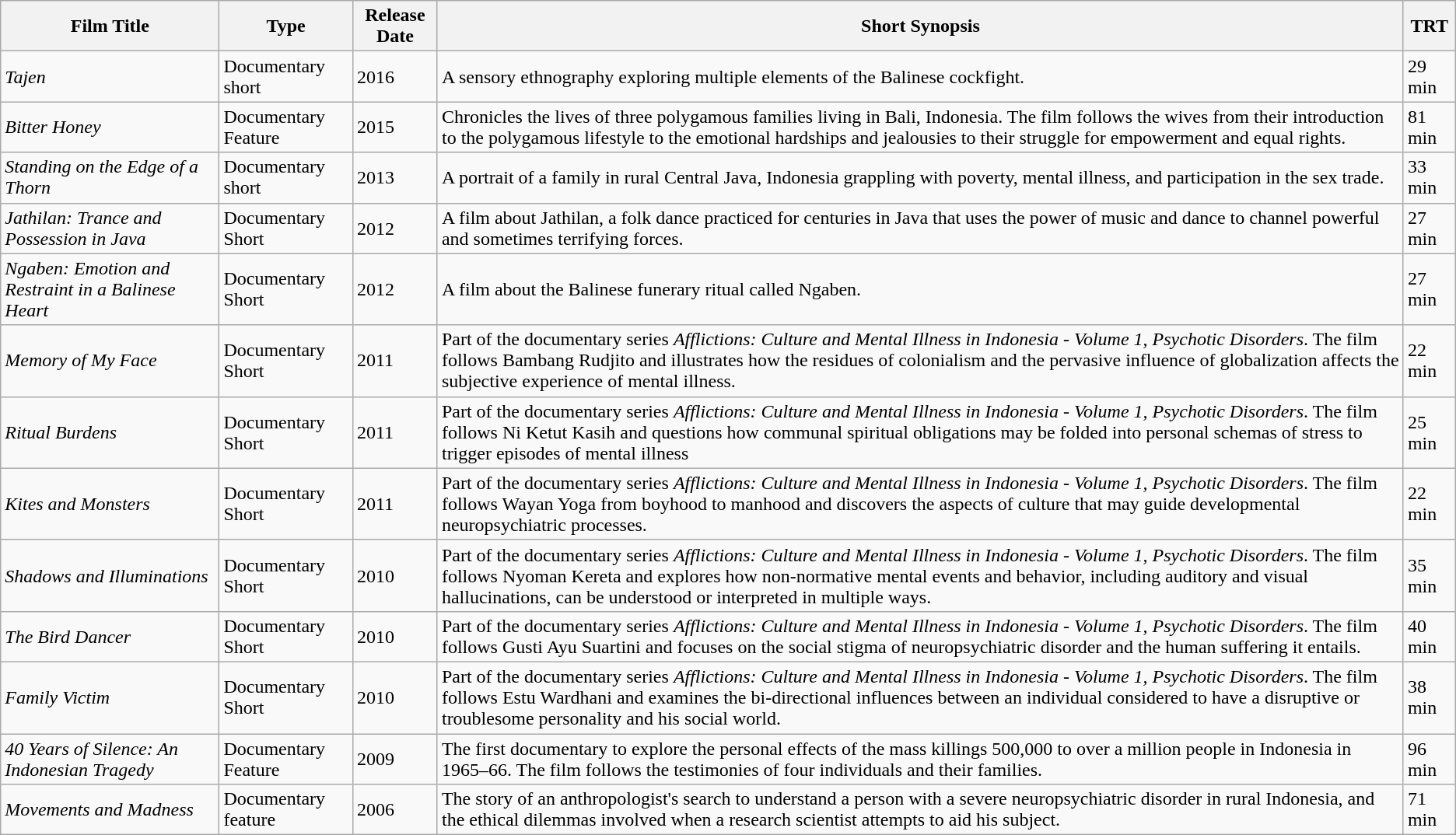<table class="wikitable sortable">
<tr>
<th>Film Title</th>
<th>Type</th>
<th>Release Date</th>
<th>Short Synopsis</th>
<th>TRT</th>
</tr>
<tr>
<td><em>Tajen</em></td>
<td>Documentary short</td>
<td>2016</td>
<td>A sensory ethnography exploring multiple elements of the Balinese cockfight.</td>
<td>29 min</td>
</tr>
<tr>
<td><em>Bitter Honey</em></td>
<td>Documentary Feature</td>
<td>2015</td>
<td>Chronicles the lives of three polygamous families living in Bali, Indonesia. The film follows the wives from their introduction to the polygamous lifestyle to the emotional hardships and jealousies to their struggle for empowerment and equal rights.</td>
<td>81 min</td>
</tr>
<tr>
<td><em>Standing on the Edge of a Thorn</em></td>
<td>Documentary short</td>
<td>2013</td>
<td>A portrait of a family in rural Central Java,  Indonesia grappling with poverty, mental illness, and participation in the sex trade.</td>
<td>33 min</td>
</tr>
<tr>
<td><em>Jathilan: Trance and Possession in Java</em></td>
<td>Documentary Short</td>
<td>2012</td>
<td>A film about Jathilan, a folk dance practiced for centuries in Java that uses the power of music and dance to channel powerful and sometimes terrifying forces.</td>
<td>27 min</td>
</tr>
<tr>
<td><em>Ngaben: Emotion and Restraint in a Balinese Heart</em></td>
<td>Documentary Short</td>
<td>2012</td>
<td>A film about the Balinese funerary ritual called Ngaben.</td>
<td>27 min</td>
</tr>
<tr>
<td><em>Memory of My Face</em></td>
<td>Documentary Short</td>
<td>2011</td>
<td>Part of the documentary series <em>Afflictions: Culture and Mental Illness in Indonesia - Volume 1, Psychotic Disorders</em>. The film follows Bambang Rudjito and illustrates how the residues of colonialism and the pervasive influence of globalization affects the subjective experience of mental illness.</td>
<td>22 min</td>
</tr>
<tr>
<td><em>Ritual Burdens</em></td>
<td>Documentary Short</td>
<td>2011</td>
<td>Part of the documentary series <em>Afflictions: Culture and Mental Illness in Indonesia - Volume 1, Psychotic Disorders</em>. The film follows Ni Ketut Kasih and questions how communal spiritual obligations may be folded into personal schemas of stress to trigger episodes of mental illness </td>
<td>25 min</td>
</tr>
<tr>
<td><em>Kites and Monsters</em></td>
<td>Documentary Short</td>
<td>2011</td>
<td>Part of the documentary series <em>Afflictions: Culture and Mental Illness in Indonesia - Volume 1, Psychotic Disorders</em>. The film follows Wayan Yoga from boyhood to manhood and discovers the aspects of culture that may guide developmental neuropsychiatric processes.</td>
<td>22 min</td>
</tr>
<tr>
<td><em>Shadows and Illuminations</em></td>
<td>Documentary Short</td>
<td>2010</td>
<td>Part of the documentary series <em>Afflictions: Culture and Mental Illness in Indonesia - Volume 1, Psychotic Disorders</em>. The film follows Nyoman Kereta and explores how non-normative mental events and behavior, including auditory and visual hallucinations, can be understood or interpreted in multiple ways.</td>
<td>35 min</td>
</tr>
<tr>
<td><em>The Bird Dancer</em></td>
<td>Documentary Short</td>
<td>2010</td>
<td>Part of the documentary series <em>Afflictions: Culture and Mental Illness in Indonesia - Volume 1, Psychotic Disorders</em>. The film follows Gusti Ayu Suartini and focuses on the social stigma of neuropsychiatric disorder and the human suffering it entails.</td>
<td>40 min</td>
</tr>
<tr>
<td><em>Family Victim</em></td>
<td>Documentary Short</td>
<td>2010</td>
<td>Part of the documentary series <em>Afflictions: Culture and Mental Illness in Indonesia - Volume 1, Psychotic Disorders</em>. The film follows Estu Wardhani and examines the bi-directional influences between an individual considered to have a disruptive or troublesome personality and his social world.</td>
<td>38 min</td>
</tr>
<tr>
<td><em>40 Years of Silence: An Indonesian Tragedy</em></td>
<td>Documentary Feature</td>
<td>2009</td>
<td>The first documentary to explore the personal effects of the mass killings 500,000 to over a million people in Indonesia in 1965–66. The film follows the testimonies of four individuals and their families.</td>
<td>96 min</td>
</tr>
<tr>
<td><em>Movements and Madness</em></td>
<td>Documentary feature</td>
<td>2006</td>
<td>The story of an anthropologist's search to understand a person with a severe neuropsychiatric disorder in rural Indonesia, and the ethical dilemmas involved when a research scientist attempts to aid his subject.</td>
<td>71 min</td>
</tr>
</table>
